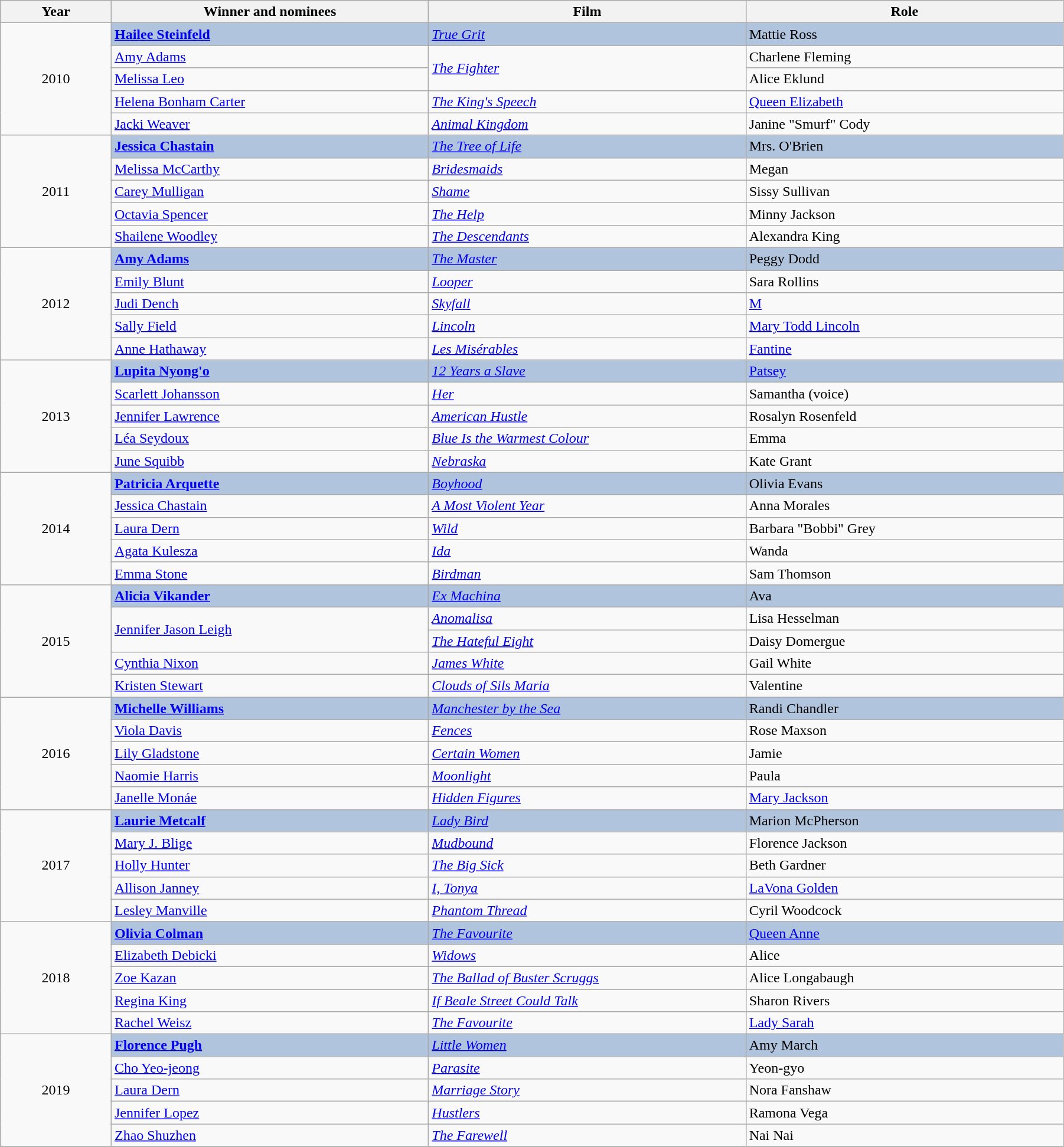<table class="wikitable" width="95%" cellpadding="5">
<tr>
<th width="100"><strong>Year</strong></th>
<th width="300"><strong>Winner and nominees</strong></th>
<th width="300"><strong>Film</strong></th>
<th width="300"><strong>Role</strong></th>
</tr>
<tr>
<td rowspan="5" style="text-align:center;">2010</td>
<td style="background:#B0C4DE;"><strong><a href='#'>Hailee Steinfeld</a></strong></td>
<td style="background:#B0C4DE;"><em><a href='#'>True Grit</a></em></td>
<td style="background:#B0C4DE;">Mattie Ross</td>
</tr>
<tr>
<td><a href='#'>Amy Adams</a></td>
<td rowspan="2"><em><a href='#'>The Fighter</a></em></td>
<td>Charlene Fleming</td>
</tr>
<tr>
<td><a href='#'>Melissa Leo</a></td>
<td>Alice Eklund</td>
</tr>
<tr>
<td><a href='#'>Helena Bonham Carter</a></td>
<td><em><a href='#'>The King's Speech</a></em></td>
<td><a href='#'>Queen Elizabeth</a></td>
</tr>
<tr>
<td><a href='#'>Jacki Weaver</a></td>
<td><em><a href='#'>Animal Kingdom</a></em></td>
<td>Janine "Smurf" Cody</td>
</tr>
<tr>
<td rowspan="5" style="text-align:center;">2011</td>
<td style="background:#B0C4DE;"><strong><a href='#'>Jessica Chastain</a></strong></td>
<td style="background:#B0C4DE;"><em><a href='#'>The Tree of Life</a></em></td>
<td style="background:#B0C4DE;">Mrs. O'Brien</td>
</tr>
<tr>
<td><a href='#'>Melissa McCarthy</a></td>
<td><em><a href='#'>Bridesmaids</a></em></td>
<td>Megan</td>
</tr>
<tr>
<td><a href='#'>Carey Mulligan</a></td>
<td><em><a href='#'>Shame</a></em></td>
<td>Sissy Sullivan</td>
</tr>
<tr>
<td><a href='#'>Octavia Spencer</a></td>
<td><em><a href='#'>The Help</a></em></td>
<td>Minny Jackson</td>
</tr>
<tr>
<td><a href='#'>Shailene Woodley</a></td>
<td><em><a href='#'>The Descendants</a></em></td>
<td>Alexandra King</td>
</tr>
<tr>
<td rowspan="5" style="text-align:center;">2012</td>
<td style="background:#B0C4DE;"><strong><a href='#'>Amy Adams</a></strong></td>
<td style="background:#B0C4DE;"><em><a href='#'>The Master</a></em></td>
<td style="background:#B0C4DE;">Peggy Dodd</td>
</tr>
<tr>
<td><a href='#'>Emily Blunt</a></td>
<td><em><a href='#'>Looper</a></em></td>
<td>Sara Rollins</td>
</tr>
<tr>
<td><a href='#'>Judi Dench</a></td>
<td><em><a href='#'>Skyfall</a></em></td>
<td><a href='#'>M</a></td>
</tr>
<tr>
<td><a href='#'>Sally Field</a></td>
<td><em><a href='#'>Lincoln</a></em></td>
<td><a href='#'>Mary Todd Lincoln</a></td>
</tr>
<tr>
<td><a href='#'>Anne Hathaway</a></td>
<td><em><a href='#'>Les Misérables</a></em></td>
<td><a href='#'>Fantine</a></td>
</tr>
<tr>
<td rowspan="5" style="text-align:center;">2013</td>
<td style="background:#B0C4DE;"><strong><a href='#'>Lupita Nyong'o</a></strong></td>
<td style="background:#B0C4DE;"><em><a href='#'>12 Years a Slave</a></em></td>
<td style="background:#B0C4DE;"><a href='#'>Patsey</a></td>
</tr>
<tr>
<td><a href='#'>Scarlett Johansson</a></td>
<td><em><a href='#'>Her</a></em></td>
<td>Samantha (voice)</td>
</tr>
<tr>
<td><a href='#'>Jennifer Lawrence</a></td>
<td><em><a href='#'>American Hustle</a></em></td>
<td>Rosalyn Rosenfeld</td>
</tr>
<tr>
<td><a href='#'>Léa Seydoux</a></td>
<td><em><a href='#'>Blue Is the Warmest Colour</a></em></td>
<td>Emma</td>
</tr>
<tr>
<td><a href='#'>June Squibb</a></td>
<td><em><a href='#'>Nebraska</a></em></td>
<td>Kate Grant</td>
</tr>
<tr>
<td rowspan="5" style="text-align:center;">2014</td>
<td style="background:#B0C4DE;"><strong><a href='#'>Patricia Arquette</a></strong></td>
<td style="background:#B0C4DE;"><em><a href='#'>Boyhood</a></em></td>
<td style="background:#B0C4DE;">Olivia Evans</td>
</tr>
<tr>
<td><a href='#'>Jessica Chastain</a></td>
<td><em><a href='#'>A Most Violent Year</a></em></td>
<td>Anna Morales</td>
</tr>
<tr>
<td><a href='#'>Laura Dern</a></td>
<td><em><a href='#'>Wild</a></em></td>
<td>Barbara "Bobbi" Grey</td>
</tr>
<tr>
<td><a href='#'>Agata Kulesza</a></td>
<td><em><a href='#'>Ida</a></em></td>
<td>Wanda</td>
</tr>
<tr>
<td><a href='#'>Emma Stone</a></td>
<td><em><a href='#'>Birdman</a></em></td>
<td>Sam Thomson</td>
</tr>
<tr>
<td rowspan="5" style="text-align:center;">2015</td>
<td style="background:#B0C4DE;"><strong><a href='#'>Alicia Vikander</a></strong></td>
<td style="background:#B0C4DE;"><em><a href='#'>Ex Machina</a></em></td>
<td style="background:#B0C4DE;">Ava</td>
</tr>
<tr>
<td rowspan="2"><a href='#'>Jennifer Jason Leigh</a></td>
<td><em><a href='#'>Anomalisa</a></em></td>
<td>Lisa Hesselman</td>
</tr>
<tr>
<td><em><a href='#'>The Hateful Eight</a></em></td>
<td>Daisy Domergue</td>
</tr>
<tr>
<td><a href='#'>Cynthia Nixon</a></td>
<td><em><a href='#'>James White</a></em></td>
<td>Gail White</td>
</tr>
<tr>
<td><a href='#'>Kristen Stewart</a></td>
<td><em><a href='#'>Clouds of Sils Maria</a></em></td>
<td>Valentine</td>
</tr>
<tr>
<td rowspan="5" style="text-align:center;">2016</td>
<td style="background:#B0C4DE;"><strong><a href='#'>Michelle Williams</a></strong></td>
<td style="background:#B0C4DE;"><em><a href='#'>Manchester by the Sea</a></em></td>
<td style="background:#B0C4DE;">Randi Chandler</td>
</tr>
<tr>
<td><a href='#'>Viola Davis</a></td>
<td><em><a href='#'>Fences</a></em></td>
<td>Rose Maxson</td>
</tr>
<tr>
<td><a href='#'>Lily Gladstone</a></td>
<td><em><a href='#'>Certain Women</a></em></td>
<td>Jamie</td>
</tr>
<tr>
<td><a href='#'>Naomie Harris</a></td>
<td><em><a href='#'>Moonlight</a></em></td>
<td>Paula</td>
</tr>
<tr>
<td><a href='#'>Janelle Monáe</a></td>
<td><em><a href='#'>Hidden Figures</a></em></td>
<td><a href='#'>Mary Jackson</a></td>
</tr>
<tr>
<td rowspan="5" style="text-align:center;">2017</td>
<td style="background:#B0C4DE;"><strong><a href='#'>Laurie Metcalf</a></strong></td>
<td style="background:#B0C4DE;"><em><a href='#'>Lady Bird</a></em></td>
<td style="background:#B0C4DE;">Marion McPherson</td>
</tr>
<tr>
<td><a href='#'>Mary J. Blige</a></td>
<td><em><a href='#'>Mudbound</a></em></td>
<td>Florence Jackson</td>
</tr>
<tr>
<td><a href='#'>Holly Hunter</a></td>
<td><em><a href='#'>The Big Sick</a></em></td>
<td>Beth Gardner</td>
</tr>
<tr>
<td><a href='#'>Allison Janney</a></td>
<td><em><a href='#'>I, Tonya</a></em></td>
<td><a href='#'>LaVona Golden</a></td>
</tr>
<tr>
<td><a href='#'>Lesley Manville</a></td>
<td><em><a href='#'>Phantom Thread</a></em></td>
<td>Cyril Woodcock</td>
</tr>
<tr>
<td rowspan="5" style="text-align:center;">2018</td>
<td style="background:#B0C4DE;"><strong><a href='#'>Olivia Colman</a></strong></td>
<td style="background:#B0C4DE;"><em><a href='#'>The Favourite</a></em></td>
<td style="background:#B0C4DE;"><a href='#'>Queen Anne</a></td>
</tr>
<tr>
<td><a href='#'>Elizabeth Debicki</a></td>
<td><em><a href='#'>Widows</a></em></td>
<td>Alice</td>
</tr>
<tr>
<td><a href='#'>Zoe Kazan</a></td>
<td><em><a href='#'>The Ballad of Buster Scruggs</a></em></td>
<td>Alice Longabaugh</td>
</tr>
<tr>
<td><a href='#'>Regina King</a></td>
<td><em><a href='#'>If Beale Street Could Talk</a></em></td>
<td>Sharon Rivers</td>
</tr>
<tr>
<td><a href='#'>Rachel Weisz</a></td>
<td><em><a href='#'>The Favourite</a></em></td>
<td><a href='#'>Lady Sarah</a></td>
</tr>
<tr>
<td rowspan="5" style="text-align:center;">2019</td>
<td style="background:#B0C4DE;"><strong><a href='#'>Florence Pugh</a></strong></td>
<td style="background:#B0C4DE;"><em><a href='#'>Little Women</a></em></td>
<td style="background:#B0C4DE;">Amy March</td>
</tr>
<tr>
<td><a href='#'>Cho Yeo-jeong</a></td>
<td><em><a href='#'>Parasite</a></em></td>
<td>Yeon-gyo</td>
</tr>
<tr>
<td><a href='#'>Laura Dern</a></td>
<td><em><a href='#'>Marriage Story</a></em></td>
<td>Nora Fanshaw</td>
</tr>
<tr>
<td><a href='#'>Jennifer Lopez</a></td>
<td><em><a href='#'>Hustlers</a></em></td>
<td>Ramona Vega</td>
</tr>
<tr>
<td><a href='#'>Zhao Shuzhen</a></td>
<td><em><a href='#'>The Farewell</a></em></td>
<td>Nai Nai</td>
</tr>
<tr>
</tr>
</table>
